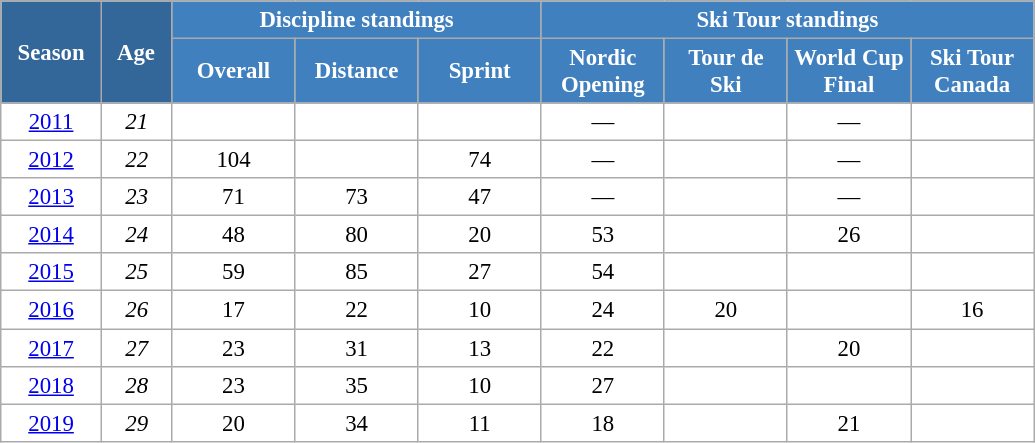<table class="wikitable" style="font-size:95%; text-align:center; border:grey solid 1px; border-collapse:collapse; background:#ffffff;">
<tr>
<th style="background-color:#369; color:white; width:60px;" rowspan="2"> Season </th>
<th style="background-color:#369; color:white; width:40px;" rowspan="2"> Age </th>
<th style="background-color:#4180be; color:white;" colspan="3">Discipline standings</th>
<th style="background-color:#4180be; color:white;" colspan="4">Ski Tour standings</th>
</tr>
<tr>
<th style="background-color:#4180be; color:white; width:75px;">Overall</th>
<th style="background-color:#4180be; color:white; width:75px;">Distance</th>
<th style="background-color:#4180be; color:white; width:75px;">Sprint</th>
<th style="background-color:#4180be; color:white; width:75px;">Nordic<br>Opening</th>
<th style="background-color:#4180be; color:white; width:75px;">Tour de<br>Ski</th>
<th style="background-color:#4180be; color:white; width:75px;">World Cup<br>Final</th>
<th style="background-color:#4180be; color:white; width:75px;">Ski Tour<br>Canada</th>
</tr>
<tr>
<td><a href='#'>2011</a></td>
<td><em>21</em></td>
<td></td>
<td></td>
<td></td>
<td>—</td>
<td></td>
<td>—</td>
<td></td>
</tr>
<tr>
<td><a href='#'>2012</a></td>
<td><em>22</em></td>
<td>104</td>
<td></td>
<td>74</td>
<td>—</td>
<td></td>
<td>—</td>
<td></td>
</tr>
<tr>
<td><a href='#'>2013</a></td>
<td><em>23</em></td>
<td>71</td>
<td>73</td>
<td>47</td>
<td>—</td>
<td></td>
<td>—</td>
<td></td>
</tr>
<tr>
<td><a href='#'>2014</a></td>
<td><em>24</em></td>
<td>48</td>
<td>80</td>
<td>20</td>
<td>53</td>
<td></td>
<td>26</td>
<td></td>
</tr>
<tr>
<td><a href='#'>2015</a></td>
<td><em>25</em></td>
<td>59</td>
<td>85</td>
<td>27</td>
<td>54</td>
<td></td>
<td></td>
<td></td>
</tr>
<tr>
<td><a href='#'>2016</a></td>
<td><em>26</em></td>
<td>17</td>
<td>22</td>
<td>10</td>
<td>24</td>
<td>20</td>
<td></td>
<td>16</td>
</tr>
<tr>
<td><a href='#'>2017</a></td>
<td><em>27</em></td>
<td>23</td>
<td>31</td>
<td>13</td>
<td>22</td>
<td></td>
<td>20</td>
<td></td>
</tr>
<tr>
<td><a href='#'>2018</a></td>
<td><em>28</em></td>
<td>23</td>
<td>35</td>
<td>10</td>
<td>27</td>
<td></td>
<td></td>
<td></td>
</tr>
<tr>
<td><a href='#'>2019</a></td>
<td><em>29</em></td>
<td>20</td>
<td>34</td>
<td>11</td>
<td>18</td>
<td></td>
<td>21</td>
<td></td>
</tr>
</table>
